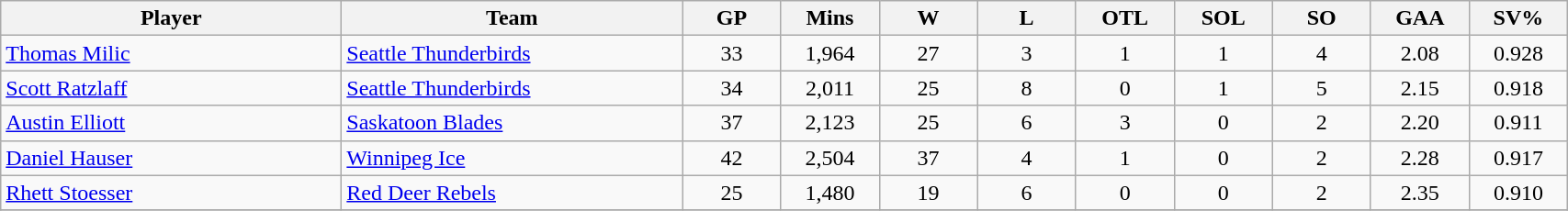<table class="wikitable sortable" style="text-align: center">
<tr>
<th class="unsortable" align=center bgcolor=#F2F2F2 style="width: 15em"><strong>Player</strong></th>
<th style="width: 15em">Team</th>
<th style="width: 4em">GP</th>
<th style="width: 4em">Mins</th>
<th style="width: 4em">W</th>
<th style="width: 4em">L</th>
<th style="width: 4em">OTL</th>
<th style="width: 4em">SOL</th>
<th style="width: 4em">SO</th>
<th style="width: 4em">GAA</th>
<th style="width: 4em">SV%</th>
</tr>
<tr>
<td align=left><a href='#'>Thomas Milic</a></td>
<td align=left><a href='#'>Seattle Thunderbirds</a></td>
<td>33</td>
<td>1,964</td>
<td>27</td>
<td>3</td>
<td>1</td>
<td>1</td>
<td>4</td>
<td>2.08</td>
<td>0.928</td>
</tr>
<tr>
<td align=left><a href='#'>Scott Ratzlaff</a></td>
<td align=left><a href='#'>Seattle Thunderbirds</a></td>
<td>34</td>
<td>2,011</td>
<td>25</td>
<td>8</td>
<td>0</td>
<td>1</td>
<td>5</td>
<td>2.15</td>
<td>0.918</td>
</tr>
<tr>
<td align=left><a href='#'>Austin Elliott</a></td>
<td align=left><a href='#'>Saskatoon Blades</a></td>
<td>37</td>
<td>2,123</td>
<td>25</td>
<td>6</td>
<td>3</td>
<td>0</td>
<td>2</td>
<td>2.20</td>
<td>0.911</td>
</tr>
<tr>
<td align=left><a href='#'>Daniel Hauser</a></td>
<td align=left><a href='#'>Winnipeg Ice</a></td>
<td>42</td>
<td>2,504</td>
<td>37</td>
<td>4</td>
<td>1</td>
<td>0</td>
<td>2</td>
<td>2.28</td>
<td>0.917</td>
</tr>
<tr>
<td align=left><a href='#'>Rhett Stoesser</a></td>
<td align=left><a href='#'>Red Deer Rebels</a></td>
<td>25</td>
<td>1,480</td>
<td>19</td>
<td>6</td>
<td>0</td>
<td>0</td>
<td>2</td>
<td>2.35</td>
<td>0.910</td>
</tr>
<tr>
</tr>
</table>
